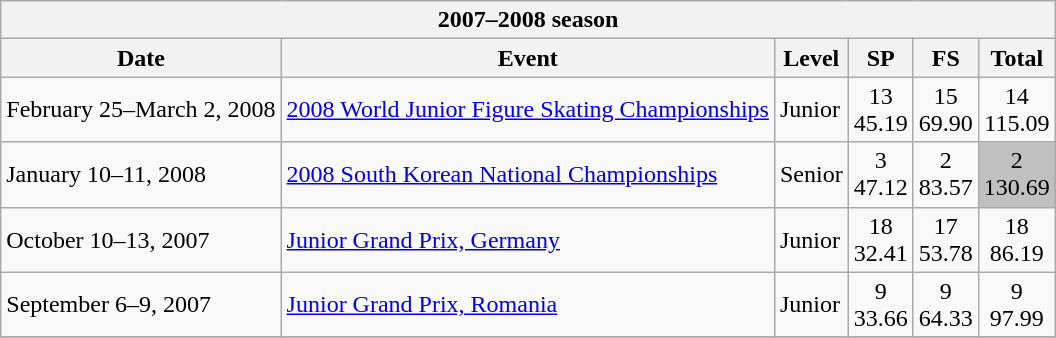<table class="wikitable">
<tr>
<th colspan="6">2007–2008 season</th>
</tr>
<tr>
<th>Date</th>
<th>Event</th>
<th>Level</th>
<th>SP</th>
<th>FS</th>
<th>Total</th>
</tr>
<tr>
<td>February 25–March 2, 2008</td>
<td><a href='#'>2008 World Junior Figure Skating Championships</a></td>
<td>Junior</td>
<td align="center">13 <br> 45.19</td>
<td align="center">15 <br> 69.90</td>
<td align="center">14 <br> 115.09</td>
</tr>
<tr>
<td>January 10–11, 2008</td>
<td><a href='#'>2008 South Korean National Championships</a></td>
<td>Senior</td>
<td align="center">3 <br> 47.12</td>
<td align="center">2 <br> 83.57</td>
<td align="center" bgcolor="silver">2 <br> 130.69</td>
</tr>
<tr>
<td>October 10–13, 2007</td>
<td><a href='#'>Junior Grand Prix, Germany</a></td>
<td>Junior</td>
<td align="center">18 <br> 32.41</td>
<td align="center">17 <br> 53.78</td>
<td align="center">18 <br> 86.19</td>
</tr>
<tr>
<td>September 6–9, 2007</td>
<td><a href='#'>Junior Grand Prix, Romania</a></td>
<td>Junior</td>
<td align="center">9 <br> 33.66</td>
<td align="center">9 <br> 64.33</td>
<td align="center">9 <br> 97.99</td>
</tr>
<tr>
</tr>
</table>
